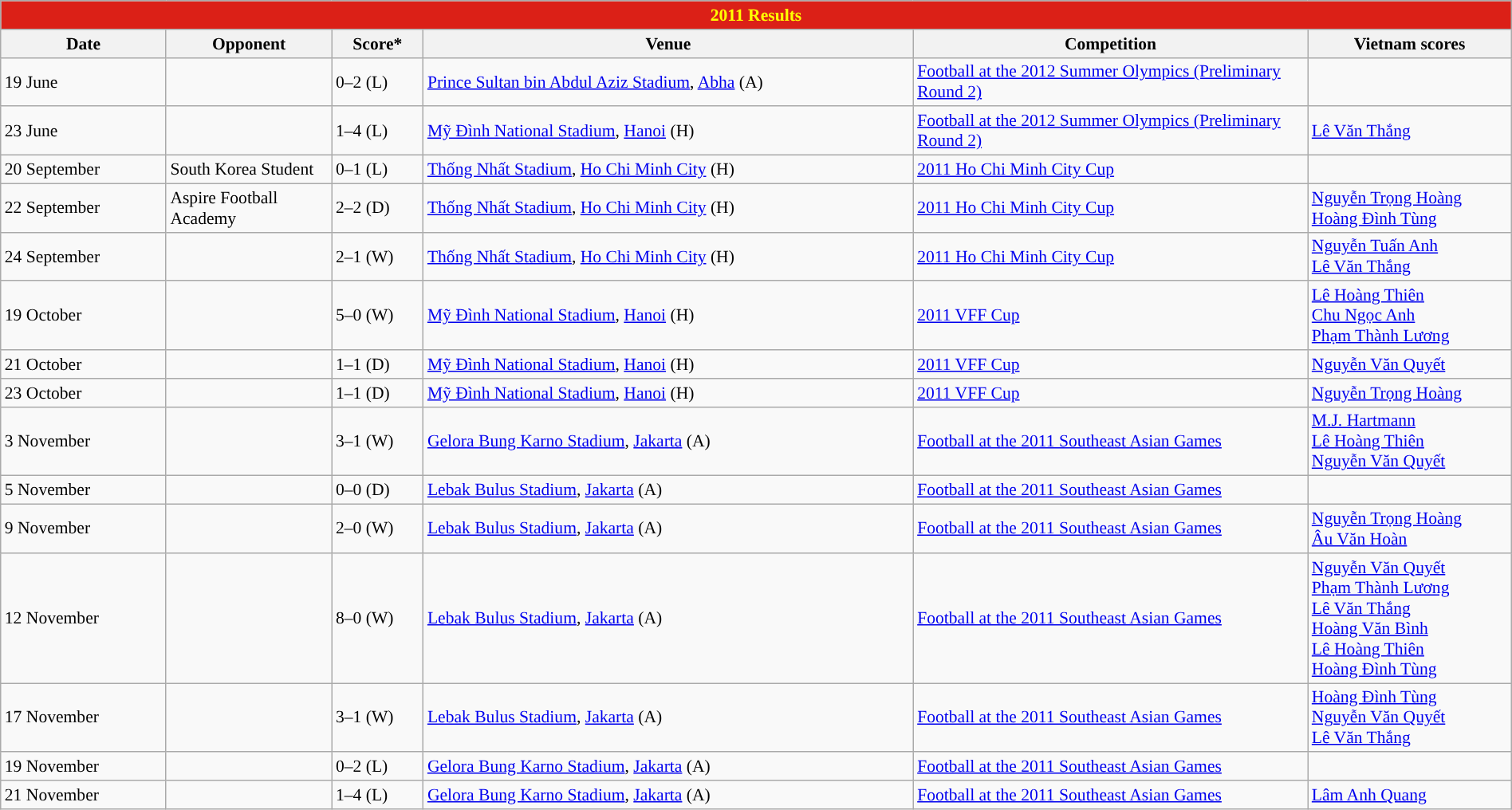<table class="wikitable" width=100% style="text-align:left;font-size:90%;">
<tr>
<th colspan=9 style="background: #DB2017; color: #FFFF00;">2011 Results</th>
</tr>
<tr>
<th width=80>Date</th>
<th width=80>Opponent</th>
<th width=20>Score*</th>
<th width=250>Venue</th>
<th width=200>Competition</th>
<th width=100>Vietnam scores</th>
</tr>
<tr>
<td>19 June</td>
<td></td>
<td>0–2 (L)</td>
<td><a href='#'>Prince Sultan bin Abdul Aziz Stadium</a>, <a href='#'>Abha</a> (A)</td>
<td><a href='#'>Football at the 2012 Summer Olympics (Preliminary Round 2)</a></td>
<td></td>
</tr>
<tr>
<td>23 June</td>
<td></td>
<td>1–4 (L)</td>
<td><a href='#'>Mỹ Đình National Stadium</a>, <a href='#'>Hanoi</a> (H)</td>
<td><a href='#'>Football at the 2012 Summer Olympics (Preliminary Round 2)</a></td>
<td><a href='#'>Lê Văn Thắng</a> </td>
</tr>
<tr>
<td>20 September</td>
<td> South Korea Student</td>
<td>0–1 (L)</td>
<td><a href='#'>Thống Nhất Stadium</a>, <a href='#'>Ho Chi Minh City</a> (H)</td>
<td><a href='#'>2011 Ho Chi Minh City Cup</a></td>
<td></td>
</tr>
<tr>
<td>22 September</td>
<td> Aspire Football Academy</td>
<td>2–2 (D)</td>
<td><a href='#'>Thống Nhất Stadium</a>, <a href='#'>Ho Chi Minh City</a> (H)</td>
<td><a href='#'>2011 Ho Chi Minh City Cup</a></td>
<td><a href='#'>Nguyễn Trọng Hoàng</a> <br><a href='#'>Hoàng Đình Tùng</a> </td>
</tr>
<tr>
<td>24 September</td>
<td></td>
<td>2–1 (W)</td>
<td><a href='#'>Thống Nhất Stadium</a>, <a href='#'>Ho Chi Minh City</a> (H)</td>
<td><a href='#'>2011 Ho Chi Minh City Cup</a></td>
<td><a href='#'>Nguyễn Tuấn Anh</a> <br><a href='#'>Lê Văn Thắng</a> </td>
</tr>
<tr>
<td>19 October</td>
<td></td>
<td>5–0 (W)</td>
<td><a href='#'>Mỹ Đình National Stadium</a>, <a href='#'>Hanoi</a> (H)</td>
<td><a href='#'>2011 VFF Cup</a></td>
<td><a href='#'>Lê Hoàng Thiên</a> <br><a href='#'>Chu Ngọc Anh</a> <br><a href='#'>Phạm Thành Lương</a> </td>
</tr>
<tr>
<td>21 October</td>
<td></td>
<td>1–1 (D)</td>
<td><a href='#'>Mỹ Đình National Stadium</a>, <a href='#'>Hanoi</a> (H)</td>
<td><a href='#'>2011 VFF Cup</a></td>
<td><a href='#'>Nguyễn Văn Quyết</a> </td>
</tr>
<tr>
<td>23 October</td>
<td></td>
<td>1–1 (D)</td>
<td><a href='#'>Mỹ Đình National Stadium</a>, <a href='#'>Hanoi</a> (H)</td>
<td><a href='#'>2011 VFF Cup</a></td>
<td><a href='#'>Nguyễn Trọng Hoàng</a> </td>
</tr>
<tr>
<td>3 November</td>
<td></td>
<td>3–1 (W)</td>
<td><a href='#'>Gelora Bung Karno Stadium</a>, <a href='#'>Jakarta</a> (A)</td>
<td><a href='#'>Football at the 2011 Southeast Asian Games</a></td>
<td><a href='#'>M.J. Hartmann</a> <br><a href='#'>Lê Hoàng Thiên</a> <br><a href='#'>Nguyễn Văn Quyết</a> </td>
</tr>
<tr>
<td>5 November</td>
<td></td>
<td>0–0 (D)</td>
<td><a href='#'>Lebak Bulus Stadium</a>, <a href='#'>Jakarta</a> (A)</td>
<td><a href='#'>Football at the 2011 Southeast Asian Games</a></td>
<td></td>
</tr>
<tr>
<td>9 November</td>
<td></td>
<td>2–0 (W)</td>
<td><a href='#'>Lebak Bulus Stadium</a>, <a href='#'>Jakarta</a> (A)</td>
<td><a href='#'>Football at the 2011 Southeast Asian Games</a></td>
<td><a href='#'>Nguyễn Trọng Hoàng</a> <br><a href='#'>Âu Văn Hoàn</a> </td>
</tr>
<tr>
<td>12 November</td>
<td></td>
<td>8–0 (W)</td>
<td><a href='#'>Lebak Bulus Stadium</a>, <a href='#'>Jakarta</a> (A)</td>
<td><a href='#'>Football at the 2011 Southeast Asian Games</a></td>
<td><a href='#'>Nguyễn Văn Quyết</a> <br><a href='#'>Phạm Thành Lương</a> <br><a href='#'>Lê Văn Thắng</a> <br><a href='#'>Hoàng Văn Bình</a> <br><a href='#'>Lê Hoàng Thiên</a> <br><a href='#'>Hoàng Đình Tùng</a> </td>
</tr>
<tr>
<td>17 November</td>
<td></td>
<td>3–1 (W)</td>
<td><a href='#'>Lebak Bulus Stadium</a>, <a href='#'>Jakarta</a> (A)</td>
<td><a href='#'>Football at the 2011 Southeast Asian Games</a></td>
<td><a href='#'>Hoàng Đình Tùng</a> <br><a href='#'>Nguyễn Văn Quyết</a> <br><a href='#'>Lê Văn Thắng</a> </td>
</tr>
<tr>
<td>19 November</td>
<td></td>
<td>0–2 (L)</td>
<td><a href='#'>Gelora Bung Karno Stadium</a>, <a href='#'>Jakarta</a> (A)</td>
<td><a href='#'>Football at the 2011 Southeast Asian Games</a></td>
<td></td>
</tr>
<tr>
<td>21 November</td>
<td></td>
<td>1–4 (L)</td>
<td><a href='#'>Gelora Bung Karno Stadium</a>, <a href='#'>Jakarta</a> (A)</td>
<td><a href='#'>Football at the 2011 Southeast Asian Games</a></td>
<td><a href='#'>Lâm Anh Quang</a> </td>
</tr>
</table>
